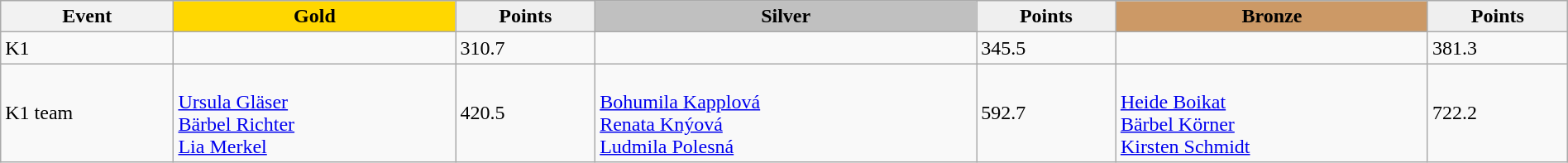<table class="wikitable" width=100%>
<tr>
<th>Event</th>
<td align=center bgcolor="gold"><strong>Gold</strong></td>
<td align=center bgcolor="EFEFEF"><strong>Points</strong></td>
<td align=center bgcolor="silver"><strong>Silver</strong></td>
<td align=center bgcolor="EFEFEF"><strong>Points</strong></td>
<td align=center bgcolor="CC9966"><strong>Bronze</strong></td>
<td align=center bgcolor="EFEFEF"><strong>Points</strong></td>
</tr>
<tr>
<td>K1</td>
<td></td>
<td>310.7</td>
<td></td>
<td>345.5</td>
<td></td>
<td>381.3</td>
</tr>
<tr>
<td>K1 team</td>
<td><br><a href='#'>Ursula Gläser</a><br><a href='#'>Bärbel Richter</a><br><a href='#'>Lia Merkel</a></td>
<td>420.5</td>
<td><br><a href='#'>Bohumila Kapplová</a><br><a href='#'>Renata Knýová</a><br><a href='#'>Ludmila Polesná</a></td>
<td>592.7</td>
<td><br><a href='#'>Heide Boikat</a><br><a href='#'>Bärbel Körner</a><br><a href='#'>Kirsten Schmidt</a></td>
<td>722.2</td>
</tr>
</table>
